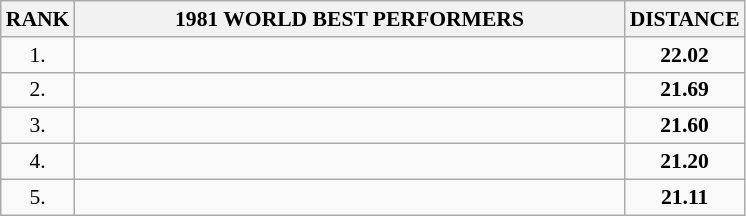<table class="wikitable" style="border-collapse: collapse; font-size: 90%;">
<tr>
<th>RANK</th>
<th align="center" style="width: 25em">1981 WORLD BEST PERFORMERS</th>
<th align="center" style="width: 5em">DISTANCE</th>
</tr>
<tr>
<td align="center">1.</td>
<td></td>
<td align="center"><strong>22.02</strong></td>
</tr>
<tr>
<td align="center">2.</td>
<td></td>
<td align="center"><strong>21.69</strong></td>
</tr>
<tr>
<td align="center">3.</td>
<td></td>
<td align="center"><strong>21.60</strong></td>
</tr>
<tr>
<td align="center">4.</td>
<td></td>
<td align="center"><strong>21.20</strong></td>
</tr>
<tr>
<td align="center">5.</td>
<td></td>
<td align="center"><strong>21.11</strong></td>
</tr>
</table>
